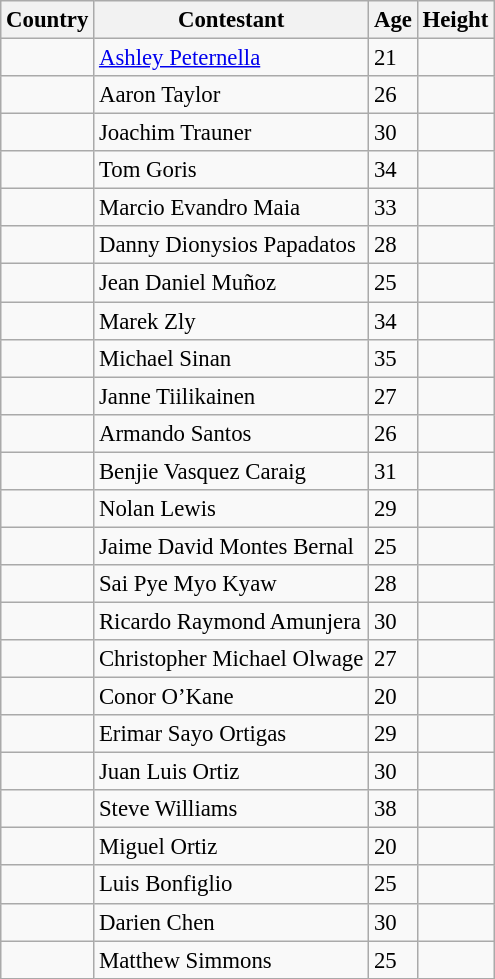<table class="wikitable sortable" style="font-size: 95%;">
<tr>
<th>Country</th>
<th>Contestant</th>
<th>Age</th>
<th>Height</th>
</tr>
<tr>
<td><strong></strong></td>
<td><a href='#'>Ashley Peternella</a></td>
<td>21</td>
<td></td>
</tr>
<tr>
<td><strong></strong></td>
<td>Aaron Taylor</td>
<td>26</td>
<td></td>
</tr>
<tr>
<td><strong></strong></td>
<td>Joachim Trauner</td>
<td>30</td>
<td></td>
</tr>
<tr>
<td><strong></strong></td>
<td>Tom Goris</td>
<td>34</td>
<td></td>
</tr>
<tr>
<td><strong></strong></td>
<td>Marcio Evandro Maia</td>
<td>33</td>
<td></td>
</tr>
<tr>
<td><strong></strong></td>
<td>Danny Dionysios Papadatos</td>
<td>28</td>
<td></td>
</tr>
<tr>
<td><strong></strong></td>
<td>Jean Daniel Muñoz</td>
<td>25</td>
<td></td>
</tr>
<tr>
<td><strong></strong></td>
<td>Marek Zly</td>
<td>34</td>
<td></td>
</tr>
<tr>
<td><strong></strong></td>
<td>Michael Sinan</td>
<td>35</td>
<td></td>
</tr>
<tr>
<td><strong></strong></td>
<td>Janne Tiilikainen</td>
<td>27</td>
<td></td>
</tr>
<tr>
<td><strong></strong></td>
<td>Armando Santos</td>
<td>26</td>
<td></td>
</tr>
<tr>
<td><strong></strong></td>
<td>Benjie Vasquez Caraig</td>
<td>31</td>
<td></td>
</tr>
<tr>
<td><strong></strong></td>
<td>Nolan Lewis</td>
<td>29</td>
<td></td>
</tr>
<tr>
<td><strong></strong></td>
<td>Jaime David Montes Bernal</td>
<td>25</td>
<td></td>
</tr>
<tr>
<td><strong></strong></td>
<td>Sai Pye Myo Kyaw</td>
<td>28</td>
<td></td>
</tr>
<tr>
<td><strong></strong></td>
<td>Ricardo Raymond Amunjera</td>
<td>30</td>
<td></td>
</tr>
<tr>
<td><strong></strong></td>
<td>Christopher Michael Olwage</td>
<td>27</td>
<td></td>
</tr>
<tr>
<td><strong></strong></td>
<td>Conor O’Kane</td>
<td>20</td>
<td></td>
</tr>
<tr>
<td><strong></strong></td>
<td>Erimar Sayo Ortigas</td>
<td>29</td>
<td></td>
</tr>
<tr>
<td><strong></strong></td>
<td>Juan Luis Ortiz</td>
<td>30</td>
<td></td>
</tr>
<tr>
<td><strong></strong></td>
<td>Steve Williams</td>
<td>38</td>
<td></td>
</tr>
<tr>
<td><strong></strong></td>
<td>Miguel Ortiz</td>
<td>20</td>
<td></td>
</tr>
<tr>
<td><strong></strong></td>
<td>Luis Bonfiglio</td>
<td>25</td>
<td></td>
</tr>
<tr>
<td><strong></strong></td>
<td>Darien Chen</td>
<td>30</td>
<td></td>
</tr>
<tr>
<td><strong></strong></td>
<td>Matthew Simmons</td>
<td>25</td>
<td></td>
</tr>
</table>
